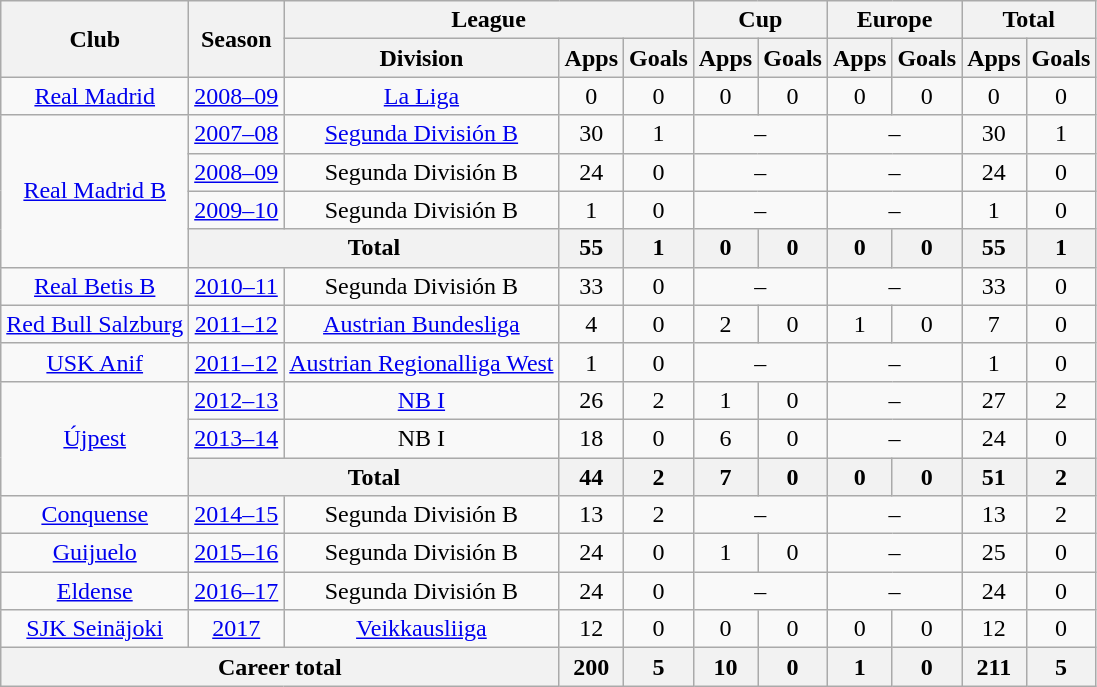<table class="wikitable" style="text-align:center">
<tr>
<th rowspan="2">Club</th>
<th rowspan="2">Season</th>
<th colspan="3">League</th>
<th colspan="2">Cup</th>
<th colspan="2">Europe</th>
<th colspan="2">Total</th>
</tr>
<tr>
<th>Division</th>
<th>Apps</th>
<th>Goals</th>
<th>Apps</th>
<th>Goals</th>
<th>Apps</th>
<th>Goals</th>
<th>Apps</th>
<th>Goals</th>
</tr>
<tr>
<td><a href='#'>Real Madrid</a></td>
<td><a href='#'>2008–09</a></td>
<td><a href='#'>La Liga</a></td>
<td>0</td>
<td>0</td>
<td>0</td>
<td>0</td>
<td>0</td>
<td>0</td>
<td>0</td>
<td>0</td>
</tr>
<tr>
<td rowspan=4><a href='#'>Real Madrid B</a></td>
<td><a href='#'>2007–08</a></td>
<td><a href='#'>Segunda División B</a></td>
<td>30</td>
<td>1</td>
<td colspan=2>–</td>
<td colspan=2>–</td>
<td>30</td>
<td>1</td>
</tr>
<tr>
<td><a href='#'>2008–09</a></td>
<td>Segunda División B</td>
<td>24</td>
<td>0</td>
<td colspan=2>–</td>
<td colspan=2>–</td>
<td>24</td>
<td>0</td>
</tr>
<tr>
<td><a href='#'>2009–10</a></td>
<td>Segunda División B</td>
<td>1</td>
<td>0</td>
<td colspan=2>–</td>
<td colspan=2>–</td>
<td>1</td>
<td>0</td>
</tr>
<tr>
<th colspan=2>Total</th>
<th>55</th>
<th>1</th>
<th>0</th>
<th>0</th>
<th>0</th>
<th>0</th>
<th>55</th>
<th>1</th>
</tr>
<tr>
<td><a href='#'>Real Betis B</a></td>
<td><a href='#'>2010–11</a></td>
<td>Segunda División B</td>
<td>33</td>
<td>0</td>
<td colspan=2>–</td>
<td colspan=2>–</td>
<td>33</td>
<td>0</td>
</tr>
<tr>
<td><a href='#'>Red Bull Salzburg</a></td>
<td><a href='#'>2011–12</a></td>
<td><a href='#'>Austrian Bundesliga</a></td>
<td>4</td>
<td>0</td>
<td>2</td>
<td>0</td>
<td>1</td>
<td>0</td>
<td>7</td>
<td>0</td>
</tr>
<tr>
<td><a href='#'>USK Anif</a></td>
<td><a href='#'>2011–12</a></td>
<td><a href='#'>Austrian Regionalliga West</a></td>
<td>1</td>
<td>0</td>
<td colspan=2>–</td>
<td colspan=2>–</td>
<td>1</td>
<td>0</td>
</tr>
<tr>
<td rowspan=3><a href='#'>Újpest</a></td>
<td><a href='#'>2012–13</a></td>
<td><a href='#'>NB I</a></td>
<td>26</td>
<td>2</td>
<td>1</td>
<td>0</td>
<td colspan=2>–</td>
<td>27</td>
<td>2</td>
</tr>
<tr>
<td><a href='#'>2013–14</a></td>
<td>NB I</td>
<td>18</td>
<td>0</td>
<td>6</td>
<td>0</td>
<td colspan=2>–</td>
<td>24</td>
<td>0</td>
</tr>
<tr>
<th colspan=2>Total</th>
<th>44</th>
<th>2</th>
<th>7</th>
<th>0</th>
<th>0</th>
<th>0</th>
<th>51</th>
<th>2</th>
</tr>
<tr>
<td><a href='#'>Conquense</a></td>
<td><a href='#'>2014–15</a></td>
<td>Segunda División B</td>
<td>13</td>
<td>2</td>
<td colspan=2>–</td>
<td colspan=2>–</td>
<td>13</td>
<td>2</td>
</tr>
<tr>
<td><a href='#'>Guijuelo</a></td>
<td><a href='#'>2015–16</a></td>
<td>Segunda División B</td>
<td>24</td>
<td>0</td>
<td>1</td>
<td>0</td>
<td colspan=2>–</td>
<td>25</td>
<td>0</td>
</tr>
<tr>
<td><a href='#'>Eldense</a></td>
<td><a href='#'>2016–17</a></td>
<td>Segunda División B</td>
<td>24</td>
<td>0</td>
<td colspan=2>–</td>
<td colspan=2>–</td>
<td>24</td>
<td>0</td>
</tr>
<tr>
<td><a href='#'>SJK Seinäjoki</a></td>
<td><a href='#'>2017</a></td>
<td><a href='#'>Veikkausliiga</a></td>
<td>12</td>
<td>0</td>
<td>0</td>
<td>0</td>
<td>0</td>
<td>0</td>
<td>12</td>
<td>0</td>
</tr>
<tr>
<th colspan="3">Career total</th>
<th>200</th>
<th>5</th>
<th>10</th>
<th>0</th>
<th>1</th>
<th>0</th>
<th>211</th>
<th>5</th>
</tr>
</table>
